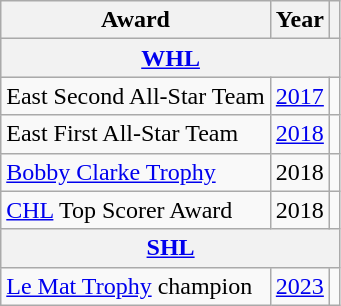<table class="wikitable">
<tr>
<th>Award</th>
<th>Year</th>
<th></th>
</tr>
<tr ALIGN="center" bgcolor="#e0e0e0">
<th colspan="3"><a href='#'>WHL</a></th>
</tr>
<tr>
<td>East Second All-Star Team</td>
<td><a href='#'>2017</a></td>
<td></td>
</tr>
<tr>
<td>East First All-Star Team</td>
<td><a href='#'>2018</a></td>
<td></td>
</tr>
<tr>
<td><a href='#'>Bobby Clarke Trophy</a></td>
<td>2018</td>
<td></td>
</tr>
<tr>
<td><a href='#'>CHL</a> Top Scorer Award</td>
<td>2018</td>
<td></td>
</tr>
<tr>
<th colspan="3"><a href='#'>SHL</a></th>
</tr>
<tr>
<td><a href='#'>Le Mat Trophy</a> champion</td>
<td><a href='#'>2023</a></td>
<td></td>
</tr>
</table>
